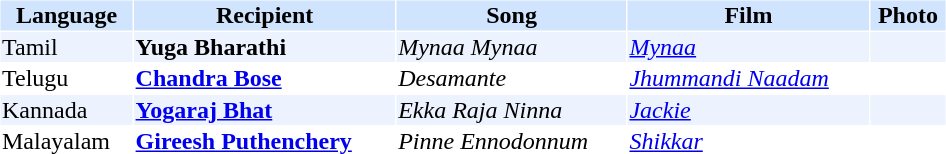<table cellspacing="1" cellpadding="1" border="0" style="width:50%;">
<tr style="background:#d1e4fd;">
<th>Language</th>
<th>Recipient</th>
<th>Song</th>
<th>Film</th>
<th>Photo</th>
</tr>
<tr style="background:#edf3fe;">
<td>Tamil</td>
<td><strong>Yuga Bharathi</strong></td>
<td><em>Mynaa Mynaa</em></td>
<td><em><a href='#'>Mynaa</a></em></td>
<td></td>
</tr>
<tr>
<td>Telugu</td>
<td><strong><a href='#'>Chandra Bose</a></strong></td>
<td><em>Desamante</em></td>
<td><em><a href='#'>Jhummandi Naadam</a></em></td>
<td></td>
</tr>
<tr style="background:#edf3fe;">
<td>Kannada</td>
<td><strong><a href='#'>Yogaraj Bhat</a></strong></td>
<td><em>Ekka Raja Ninna</em></td>
<td><em><a href='#'>Jackie</a></em></td>
<td></td>
</tr>
<tr>
<td>Malayalam</td>
<td><strong><a href='#'>Gireesh Puthenchery</a></strong></td>
<td><em>Pinne Ennodonnum</em></td>
<td><em><a href='#'>Shikkar</a></em></td>
<td></td>
</tr>
</table>
